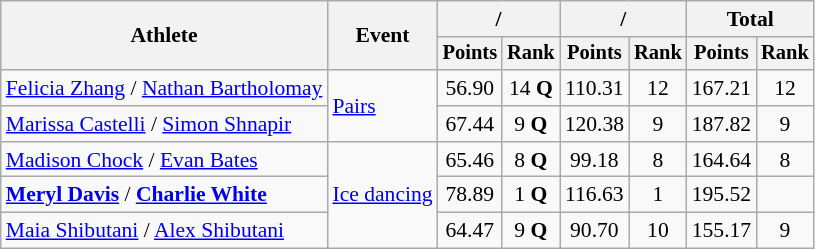<table class=wikitable style=font-size:90%;text-align:center>
<tr>
<th rowspan=2>Athlete</th>
<th rowspan=2>Event</th>
<th colspan=2>/</th>
<th colspan=2>/</th>
<th colspan=2>Total</th>
</tr>
<tr style=font-size:95%>
<th>Points</th>
<th>Rank</th>
<th>Points</th>
<th>Rank</th>
<th>Points</th>
<th>Rank</th>
</tr>
<tr>
<td align=left><a href='#'>Felicia Zhang</a> / <a href='#'>Nathan Bartholomay</a></td>
<td align=left rowspan=2><a href='#'>Pairs</a></td>
<td>56.90</td>
<td>14 <strong>Q</strong></td>
<td>110.31</td>
<td>12</td>
<td>167.21</td>
<td>12</td>
</tr>
<tr>
<td align=left><a href='#'>Marissa Castelli</a> / <a href='#'>Simon Shnapir</a></td>
<td>67.44</td>
<td>9 <strong>Q</strong></td>
<td>120.38</td>
<td>9</td>
<td>187.82</td>
<td>9</td>
</tr>
<tr>
<td align=left><a href='#'>Madison Chock</a> / <a href='#'>Evan Bates</a></td>
<td align=left rowspan=3><a href='#'>Ice dancing</a></td>
<td>65.46</td>
<td>8 <strong>Q</strong></td>
<td>99.18</td>
<td>8</td>
<td>164.64</td>
<td>8</td>
</tr>
<tr>
<td align=left><strong><a href='#'>Meryl Davis</a></strong> / <strong><a href='#'>Charlie White</a></strong></td>
<td>78.89</td>
<td>1 <strong>Q</strong></td>
<td>116.63</td>
<td>1</td>
<td>195.52</td>
<td></td>
</tr>
<tr>
<td align=left><a href='#'>Maia Shibutani</a> / <a href='#'>Alex Shibutani</a></td>
<td>64.47</td>
<td>9 <strong>Q</strong></td>
<td>90.70</td>
<td>10</td>
<td>155.17</td>
<td>9</td>
</tr>
</table>
